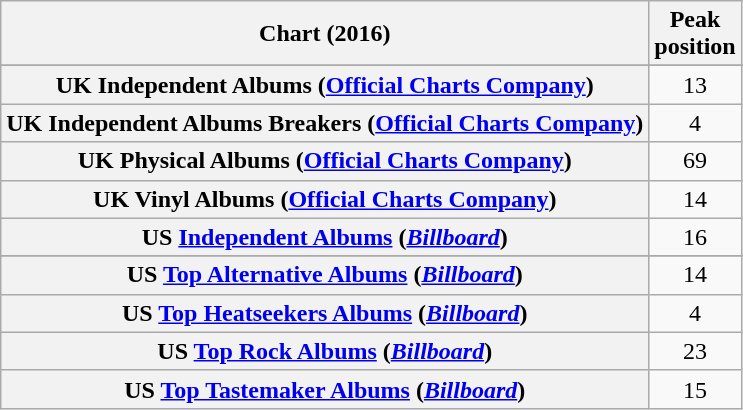<table class="wikitable sortable plainrowheaders" style="text-align:center">
<tr>
<th scope="col">Chart (2016)</th>
<th scope="col">Peak<br>position</th>
</tr>
<tr>
</tr>
<tr>
</tr>
<tr>
</tr>
<tr>
<th scope="row">UK Independent Albums (<a href='#'>Official Charts Company</a>)</th>
<td>13</td>
</tr>
<tr>
<th scope="row">UK Independent Albums Breakers (<a href='#'>Official Charts Company</a>)</th>
<td>4</td>
</tr>
<tr>
<th scope="row">UK Physical Albums (<a href='#'>Official Charts Company</a>)</th>
<td>69</td>
</tr>
<tr>
<th scope="row">UK Vinyl Albums (<a href='#'>Official Charts Company</a>)</th>
<td>14</td>
</tr>
<tr>
<th scope="row">US <a href='#'>Independent Albums</a> (<a href='#'><em>Billboard</em></a>)</th>
<td>16</td>
</tr>
<tr>
</tr>
<tr>
<th scope="row">US <a href='#'>Top Alternative Albums</a> (<a href='#'><em>Billboard</em></a>)</th>
<td>14</td>
</tr>
<tr>
<th scope="row">US <a href='#'>Top Heatseekers Albums</a> (<a href='#'><em>Billboard</em></a>)</th>
<td>4</td>
</tr>
<tr>
<th scope="row">US <a href='#'>Top Rock Albums</a> (<a href='#'><em>Billboard</em></a>)</th>
<td>23</td>
</tr>
<tr>
<th scope="row">US <a href='#'>Top Tastemaker Albums</a> (<a href='#'><em>Billboard</em></a>)</th>
<td>15</td>
</tr>
</table>
